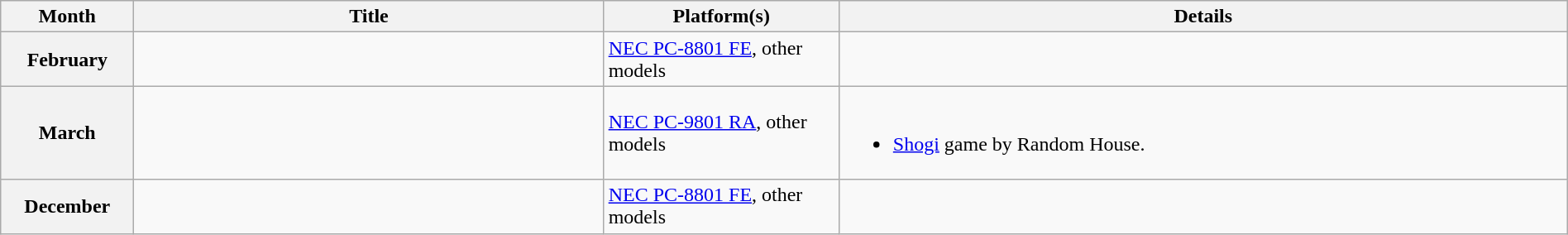<table class="wikitable" width="100%">
<tr>
<th scope="col" width="100px">Month</th>
<th scope="col" width="30%">Title</th>
<th scope="col" width="15%">Platform(s)</th>
<th scope="col">Details</th>
</tr>
<tr>
<th scope="row">February</th>
<td></td>
<td><a href='#'>NEC PC-8801 FE</a>, other models</td>
<td></td>
</tr>
<tr>
<th scope="row">March</th>
<td></td>
<td><a href='#'>NEC PC-9801 RA</a>, other models</td>
<td><br><ul><li><a href='#'>Shogi</a> game by Random House.</li></ul></td>
</tr>
<tr>
<th scope="row">December</th>
<td></td>
<td><a href='#'>NEC PC-8801 FE</a>, other models</td>
<td></td>
</tr>
</table>
